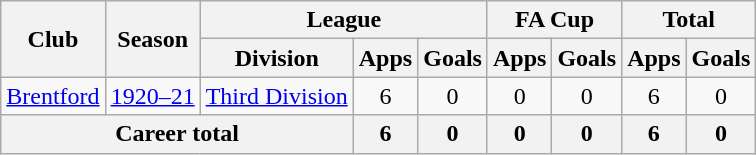<table class="wikitable" style="text-align: center;">
<tr>
<th rowspan="2">Club</th>
<th rowspan="2">Season</th>
<th colspan="3">League</th>
<th colspan="2">FA Cup</th>
<th colspan="2">Total</th>
</tr>
<tr>
<th>Division</th>
<th>Apps</th>
<th>Goals</th>
<th>Apps</th>
<th>Goals</th>
<th>Apps</th>
<th>Goals</th>
</tr>
<tr>
<td><a href='#'>Brentford</a></td>
<td><a href='#'>1920–21</a></td>
<td><a href='#'>Third Division</a></td>
<td>6</td>
<td>0</td>
<td>0</td>
<td>0</td>
<td>6</td>
<td>0</td>
</tr>
<tr>
<th colspan="3">Career total</th>
<th>6</th>
<th>0</th>
<th>0</th>
<th>0</th>
<th>6</th>
<th>0</th>
</tr>
</table>
